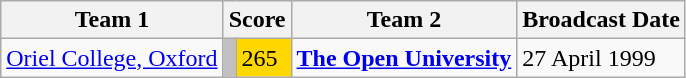<table class="wikitable" border="1">
<tr>
<th>Team 1</th>
<th colspan=2>Score</th>
<th>Team 2</th>
<th>Broadcast Date</th>
</tr>
<tr>
<td><a href='#'>Oriel College, Oxford</a></td>
<td style="background:silver"></td>
<td style="background:gold">265</td>
<td><strong><a href='#'>The Open University</a></strong></td>
<td>27 April 1999</td>
</tr>
</table>
